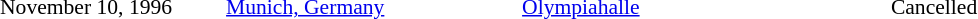<table cellpadding="2" style="border:0 solid darkgrey; font-size:90%">
<tr>
<th style="width:150px;"></th>
<th style="width:200px;"></th>
<th style="width:250px;"></th>
<th style="width:700px;"></th>
</tr>
<tr border="0">
</tr>
<tr>
<td>November 10, 1996</td>
<td><a href='#'>Munich, Germany</a></td>
<td><a href='#'>Olympiahalle</a></td>
<td>Cancelled</td>
</tr>
<tr>
</tr>
</table>
